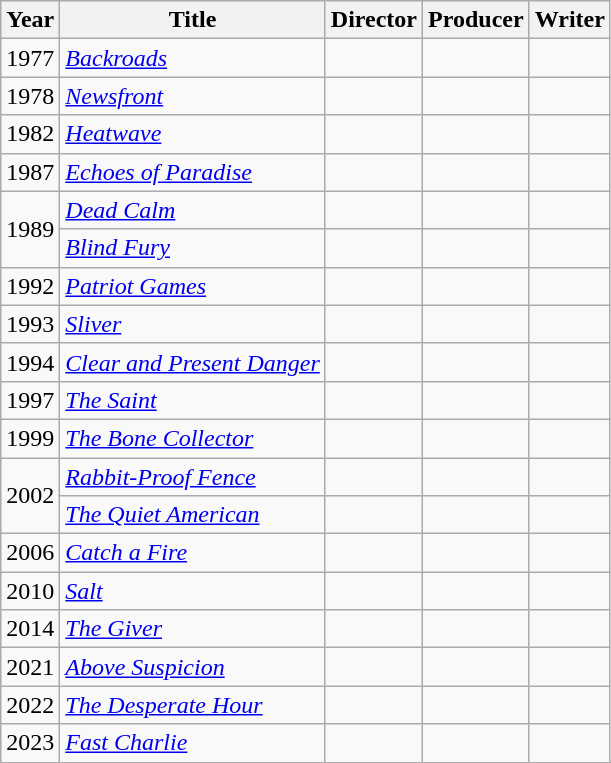<table class="wikitable">
<tr>
<th>Year</th>
<th>Title</th>
<th>Director</th>
<th>Producer</th>
<th>Writer</th>
</tr>
<tr>
<td>1977</td>
<td><em><a href='#'>Backroads</a></em></td>
<td></td>
<td></td>
<td></td>
</tr>
<tr>
<td>1978</td>
<td><em><a href='#'>Newsfront</a></em></td>
<td></td>
<td></td>
<td></td>
</tr>
<tr>
<td>1982</td>
<td><em><a href='#'>Heatwave</a></em></td>
<td></td>
<td></td>
<td></td>
</tr>
<tr>
<td>1987</td>
<td><em><a href='#'>Echoes of Paradise</a></em></td>
<td></td>
<td></td>
<td></td>
</tr>
<tr>
<td rowspan="2">1989</td>
<td><em><a href='#'>Dead Calm</a></em></td>
<td></td>
<td></td>
<td></td>
</tr>
<tr>
<td><em><a href='#'>Blind Fury</a></em></td>
<td></td>
<td></td>
<td></td>
</tr>
<tr>
<td>1992</td>
<td><em><a href='#'>Patriot Games</a></em></td>
<td></td>
<td></td>
<td></td>
</tr>
<tr>
<td>1993</td>
<td><em><a href='#'>Sliver</a></em></td>
<td></td>
<td></td>
<td></td>
</tr>
<tr>
<td>1994</td>
<td><em><a href='#'>Clear and Present Danger</a></em></td>
<td></td>
<td></td>
<td></td>
</tr>
<tr>
<td>1997</td>
<td><em><a href='#'>The Saint</a></em></td>
<td></td>
<td></td>
<td></td>
</tr>
<tr>
<td>1999</td>
<td><em><a href='#'>The Bone Collector</a></em></td>
<td></td>
<td></td>
<td></td>
</tr>
<tr>
<td rowspan="2">2002</td>
<td><em><a href='#'>Rabbit-Proof Fence</a></em></td>
<td></td>
<td></td>
<td></td>
</tr>
<tr>
<td><em><a href='#'>The Quiet American</a></em></td>
<td></td>
<td></td>
<td></td>
</tr>
<tr>
<td>2006</td>
<td><em><a href='#'>Catch a Fire</a></em></td>
<td></td>
<td></td>
<td></td>
</tr>
<tr>
<td>2010</td>
<td><em><a href='#'>Salt</a></em></td>
<td></td>
<td></td>
<td></td>
</tr>
<tr>
<td>2014</td>
<td><em><a href='#'>The Giver</a></em></td>
<td></td>
<td></td>
<td></td>
</tr>
<tr>
<td>2021</td>
<td><em><a href='#'>Above Suspicion</a></em></td>
<td></td>
<td></td>
<td></td>
</tr>
<tr>
<td>2022</td>
<td><em><a href='#'>The Desperate Hour</a></em></td>
<td></td>
<td></td>
<td></td>
</tr>
<tr>
<td>2023</td>
<td><em><a href='#'>Fast Charlie</a></em></td>
<td></td>
<td></td>
<td></td>
</tr>
<tr>
</tr>
</table>
